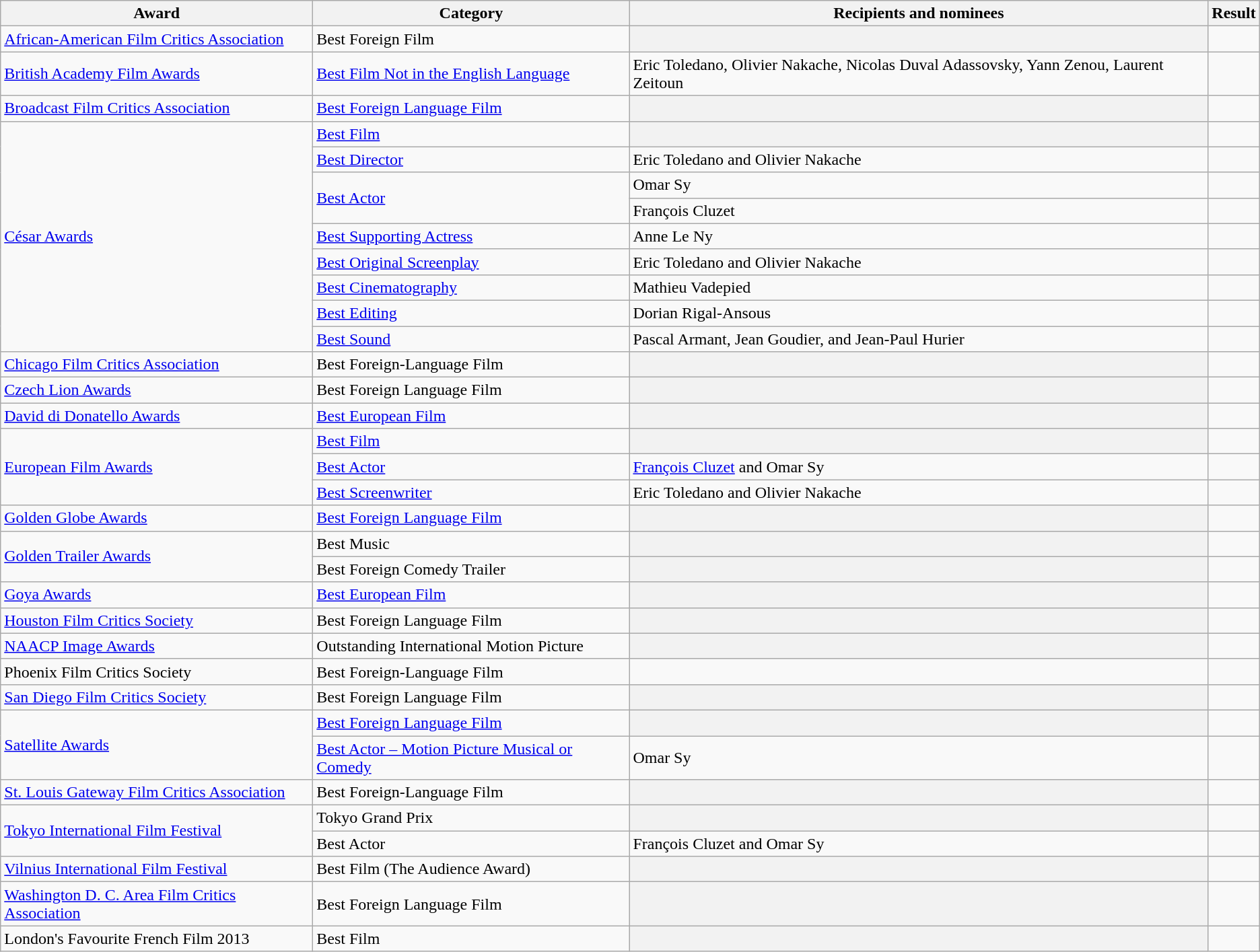<table class="wikitable">
<tr>
<th>Award</th>
<th>Category</th>
<th>Recipients and nominees</th>
<th>Result</th>
</tr>
<tr>
<td><a href='#'>African-American Film Critics Association</a></td>
<td>Best Foreign Film</td>
<th></th>
<td></td>
</tr>
<tr>
<td><a href='#'>British Academy Film Awards</a></td>
<td><a href='#'>Best Film Not in the English Language</a></td>
<td>Eric Toledano, Olivier Nakache, Nicolas Duval Adassovsky, Yann Zenou, Laurent Zeitoun</td>
<td></td>
</tr>
<tr>
<td><a href='#'>Broadcast Film Critics Association</a></td>
<td><a href='#'>Best Foreign Language Film</a></td>
<th></th>
<td></td>
</tr>
<tr>
<td rowspan="9"><a href='#'>César Awards</a></td>
<td><a href='#'>Best Film</a></td>
<th></th>
<td></td>
</tr>
<tr>
<td><a href='#'>Best Director</a></td>
<td>Eric Toledano and Olivier Nakache</td>
<td></td>
</tr>
<tr>
<td rowspan=2><a href='#'>Best Actor</a></td>
<td>Omar Sy</td>
<td></td>
</tr>
<tr>
<td>François Cluzet</td>
<td></td>
</tr>
<tr>
<td><a href='#'>Best Supporting Actress</a></td>
<td>Anne Le Ny</td>
<td></td>
</tr>
<tr>
<td><a href='#'>Best Original Screenplay</a></td>
<td>Eric Toledano and Olivier Nakache</td>
<td></td>
</tr>
<tr>
<td><a href='#'>Best Cinematography</a></td>
<td>Mathieu Vadepied</td>
<td></td>
</tr>
<tr>
<td><a href='#'>Best Editing</a></td>
<td>Dorian Rigal-Ansous</td>
<td></td>
</tr>
<tr>
<td><a href='#'>Best Sound</a></td>
<td>Pascal Armant, Jean Goudier, and Jean-Paul Hurier</td>
<td></td>
</tr>
<tr>
<td><a href='#'>Chicago Film Critics Association</a></td>
<td>Best Foreign-Language Film</td>
<th></th>
<td></td>
</tr>
<tr>
<td><a href='#'>Czech Lion Awards</a></td>
<td>Best Foreign Language Film</td>
<th></th>
<td></td>
</tr>
<tr>
<td><a href='#'>David di Donatello Awards</a></td>
<td><a href='#'>Best European Film</a></td>
<th></th>
<td></td>
</tr>
<tr>
<td rowspan="3"><a href='#'>European Film Awards</a></td>
<td><a href='#'>Best Film</a></td>
<th></th>
<td></td>
</tr>
<tr>
<td><a href='#'>Best Actor</a></td>
<td><a href='#'>François Cluzet</a> and Omar Sy</td>
<td></td>
</tr>
<tr>
<td><a href='#'>Best Screenwriter</a></td>
<td>Eric Toledano and Olivier Nakache</td>
<td></td>
</tr>
<tr>
<td rowspan="1"><a href='#'>Golden Globe Awards</a></td>
<td><a href='#'>Best Foreign Language Film</a></td>
<th></th>
<td></td>
</tr>
<tr>
<td rowspan="2"><a href='#'>Golden Trailer Awards</a></td>
<td>Best Music</td>
<th></th>
<td></td>
</tr>
<tr>
<td>Best Foreign Comedy Trailer</td>
<th></th>
<td></td>
</tr>
<tr>
<td><a href='#'>Goya Awards</a></td>
<td><a href='#'>Best European Film</a></td>
<th></th>
<td></td>
</tr>
<tr>
<td><a href='#'>Houston Film Critics Society</a></td>
<td>Best Foreign Language Film</td>
<th></th>
<td></td>
</tr>
<tr>
<td><a href='#'>NAACP Image Awards</a></td>
<td>Outstanding International Motion Picture</td>
<th></th>
<td></td>
</tr>
<tr>
<td>Phoenix Film Critics Society</td>
<td>Best Foreign-Language Film</td>
<td></td>
<td></td>
</tr>
<tr>
<td><a href='#'>San Diego Film Critics Society</a></td>
<td>Best Foreign Language Film</td>
<th></th>
<td></td>
</tr>
<tr>
<td rowspan="2"><a href='#'>Satellite Awards</a></td>
<td><a href='#'>Best Foreign Language Film</a></td>
<th></th>
<td></td>
</tr>
<tr>
<td><a href='#'>Best Actor – Motion Picture Musical or Comedy</a></td>
<td>Omar Sy</td>
<td></td>
</tr>
<tr>
<td><a href='#'>St. Louis Gateway Film Critics Association</a></td>
<td>Best Foreign-Language Film</td>
<th></th>
<td></td>
</tr>
<tr>
<td rowspan="2"><a href='#'>Tokyo International Film Festival</a></td>
<td>Tokyo Grand Prix</td>
<th></th>
<td></td>
</tr>
<tr>
<td>Best Actor</td>
<td>François Cluzet and Omar Sy</td>
<td></td>
</tr>
<tr>
<td><a href='#'>Vilnius International Film Festival</a></td>
<td>Best Film (The Audience Award)</td>
<th></th>
<td></td>
</tr>
<tr>
<td><a href='#'>Washington D. C. Area Film Critics Association</a></td>
<td>Best Foreign Language Film</td>
<th></th>
<td></td>
</tr>
<tr>
<td>London's Favourite French Film 2013</td>
<td>Best Film</td>
<th></th>
<td></td>
</tr>
</table>
